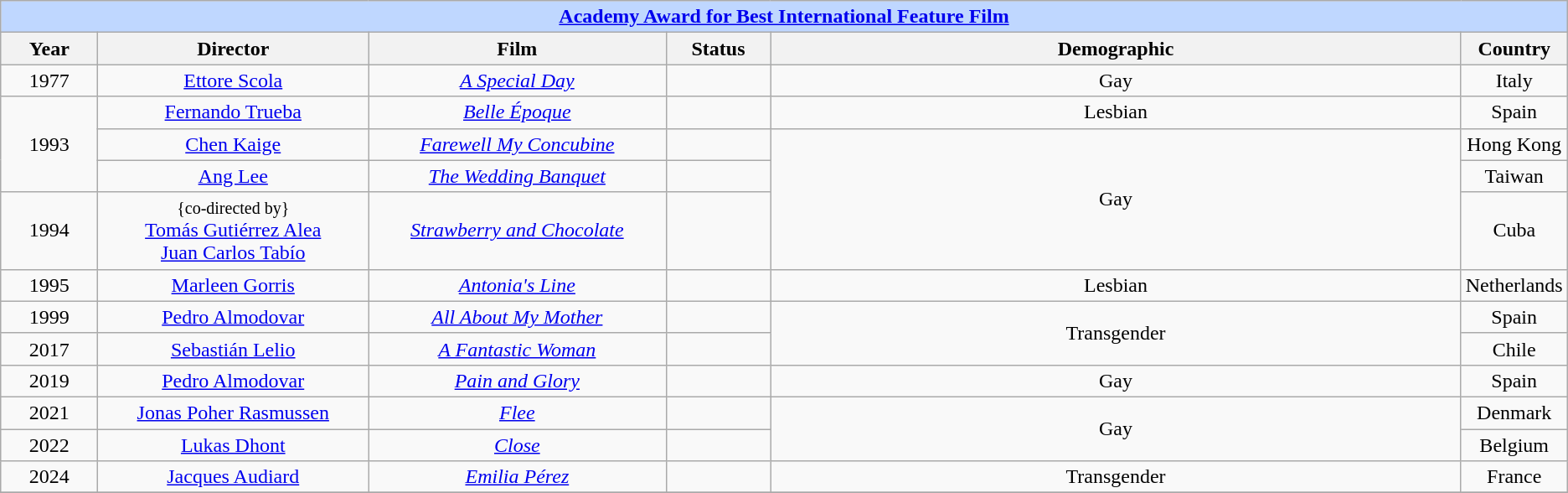<table class="wikitable" style="text-align: center">
<tr style="background:#bfd7ff;">
<td colspan="6" style="text-align:center;"><strong><a href='#'>Academy Award for Best International Feature Film</a></strong></td>
</tr>
<tr style="background:#ebf5ff;">
<th style="width:075px;">Year</th>
<th style="width:225px;">Director</th>
<th style="width:250px;">Film</th>
<th style="width:080px;">Status</th>
<th style="width:600px;">Demographic</th>
<th width="50">Country</th>
</tr>
<tr>
<td>1977</td>
<td><a href='#'>Ettore Scola</a></td>
<td><em><a href='#'>A Special Day</a></em></td>
<td></td>
<td>Gay</td>
<td>Italy</td>
</tr>
<tr>
<td rowspan=3>1993</td>
<td><a href='#'>Fernando Trueba</a></td>
<td><em><a href='#'>Belle Époque</a></em></td>
<td></td>
<td>Lesbian</td>
<td>Spain</td>
</tr>
<tr>
<td><a href='#'>Chen Kaige</a></td>
<td><em><a href='#'>Farewell My Concubine</a></em></td>
<td></td>
<td rowspan=3>Gay</td>
<td>Hong Kong</td>
</tr>
<tr>
<td><a href='#'>Ang Lee</a></td>
<td><em><a href='#'>The Wedding Banquet</a></em></td>
<td></td>
<td>Taiwan</td>
</tr>
<tr>
<td>1994</td>
<td><small>{co-directed by}</small><br><a href='#'>Tomás Gutiérrez Alea</a><br><a href='#'>Juan Carlos Tabío</a></td>
<td><em><a href='#'>Strawberry and Chocolate</a></em></td>
<td></td>
<td>Cuba</td>
</tr>
<tr>
<td>1995</td>
<td><a href='#'>Marleen Gorris</a></td>
<td><em><a href='#'>Antonia's Line</a></em></td>
<td></td>
<td>Lesbian</td>
<td>Netherlands</td>
</tr>
<tr>
<td>1999</td>
<td><a href='#'>Pedro Almodovar</a></td>
<td><em><a href='#'>All About My Mother</a></em></td>
<td></td>
<td rowspan=2>Transgender</td>
<td>Spain</td>
</tr>
<tr>
<td>2017</td>
<td><a href='#'>Sebastián Lelio</a></td>
<td><em><a href='#'>A Fantastic Woman</a></em></td>
<td></td>
<td>Chile</td>
</tr>
<tr>
<td>2019</td>
<td><a href='#'>Pedro Almodovar</a></td>
<td><em><a href='#'>Pain and Glory</a></em></td>
<td></td>
<td>Gay</td>
<td>Spain</td>
</tr>
<tr>
<td>2021</td>
<td><a href='#'>Jonas Poher Rasmussen</a></td>
<td><em><a href='#'>Flee</a></em></td>
<td></td>
<td rowspan=2>Gay</td>
<td>Denmark</td>
</tr>
<tr>
<td>2022</td>
<td><a href='#'>Lukas Dhont</a></td>
<td><em><a href='#'>Close</a></em></td>
<td></td>
<td>Belgium</td>
</tr>
<tr>
<td>2024</td>
<td><a href='#'>Jacques Audiard</a></td>
<td><em><a href='#'>Emilia Pérez</a></em></td>
<td></td>
<td>Transgender</td>
<td>France</td>
</tr>
<tr>
</tr>
</table>
